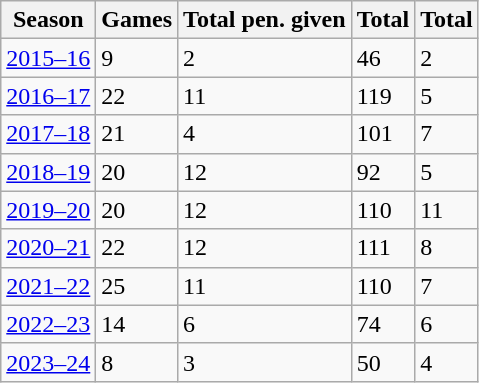<table class="wikitable sortable">
<tr>
<th>Season</th>
<th>Games</th>
<th>Total pen. given</th>
<th>Total </th>
<th>Total </th>
</tr>
<tr>
<td><a href='#'>2015–16</a></td>
<td>9</td>
<td>2</td>
<td>46</td>
<td>2</td>
</tr>
<tr>
<td><a href='#'>2016–17</a></td>
<td>22</td>
<td>11</td>
<td>119</td>
<td>5</td>
</tr>
<tr>
<td><a href='#'>2017–18</a></td>
<td>21</td>
<td>4</td>
<td>101</td>
<td>7</td>
</tr>
<tr>
<td><a href='#'>2018–19</a></td>
<td>20</td>
<td>12</td>
<td>92</td>
<td>5</td>
</tr>
<tr>
<td><a href='#'>2019–20</a></td>
<td>20</td>
<td>12</td>
<td>110</td>
<td>11</td>
</tr>
<tr>
<td><a href='#'>2020–21</a></td>
<td>22</td>
<td>12</td>
<td>111</td>
<td>8</td>
</tr>
<tr>
<td><a href='#'>2021–22</a></td>
<td>25</td>
<td>11</td>
<td>110</td>
<td>7</td>
</tr>
<tr>
<td><a href='#'>2022–23</a></td>
<td>14</td>
<td>6</td>
<td>74</td>
<td>6</td>
</tr>
<tr>
<td><a href='#'>2023–24</a></td>
<td>8</td>
<td>3</td>
<td>50</td>
<td>4</td>
</tr>
</table>
